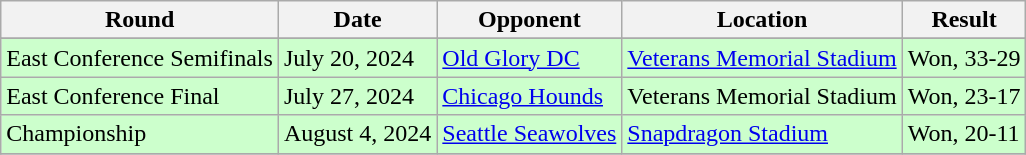<table class="wikitable">
<tr>
<th>Round</th>
<th>Date</th>
<th>Opponent</th>
<th>Location</th>
<th>Result</th>
</tr>
<tr>
</tr>
<tr bgcolor="#CCFFCC">
<td>East Conference Semifinals</td>
<td>July 20, 2024</td>
<td><a href='#'>Old Glory DC</a></td>
<td><a href='#'>Veterans Memorial Stadium</a></td>
<td>Won, 33-29</td>
</tr>
<tr bgcolor="#CCFFCC">
<td>East Conference Final</td>
<td>July 27, 2024</td>
<td><a href='#'>Chicago Hounds</a></td>
<td>Veterans Memorial Stadium</td>
<td>Won, 23-17</td>
</tr>
<tr bgcolor="#CCFFCC">
<td>Championship</td>
<td>August 4, 2024</td>
<td><a href='#'>Seattle Seawolves</a></td>
<td><a href='#'>Snapdragon Stadium</a></td>
<td>Won, 20-11</td>
</tr>
<tr>
</tr>
</table>
